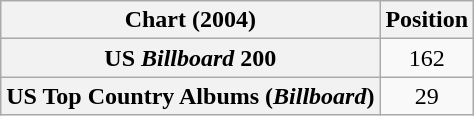<table class="wikitable sortable plainrowheaders" style="text-align:center">
<tr>
<th scope="col">Chart (2004)</th>
<th scope="col">Position</th>
</tr>
<tr>
<th scope="row">US <em>Billboard</em> 200</th>
<td>162</td>
</tr>
<tr>
<th scope="row">US Top Country Albums (<em>Billboard</em>)</th>
<td>29</td>
</tr>
</table>
